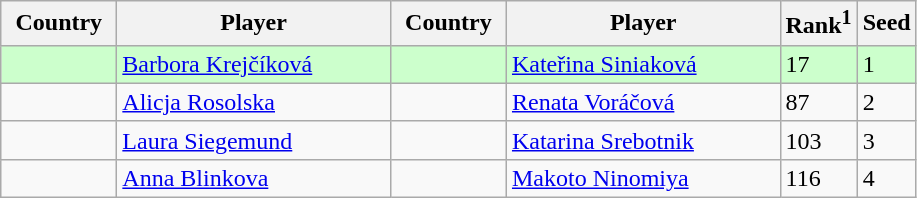<table class="sortable wikitable">
<tr>
<th width="70">Country</th>
<th width="175">Player</th>
<th width="70">Country</th>
<th width="175">Player</th>
<th>Rank<sup>1</sup></th>
<th>Seed</th>
</tr>
<tr style="background:#cfc;">
<td></td>
<td><a href='#'>Barbora Krejčíková</a></td>
<td></td>
<td><a href='#'>Kateřina Siniaková</a></td>
<td>17</td>
<td>1</td>
</tr>
<tr>
<td></td>
<td><a href='#'>Alicja Rosolska</a></td>
<td></td>
<td><a href='#'>Renata Voráčová</a></td>
<td>87</td>
<td>2</td>
</tr>
<tr>
<td></td>
<td><a href='#'>Laura Siegemund</a></td>
<td></td>
<td><a href='#'>Katarina Srebotnik</a></td>
<td>103</td>
<td>3</td>
</tr>
<tr>
<td></td>
<td><a href='#'>Anna Blinkova</a></td>
<td></td>
<td><a href='#'>Makoto Ninomiya</a></td>
<td>116</td>
<td>4</td>
</tr>
</table>
